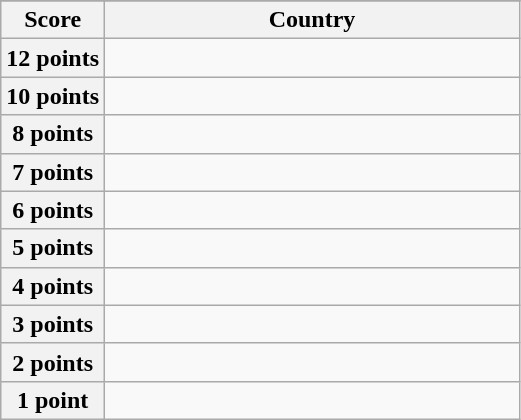<table class="wikitable">
<tr>
</tr>
<tr>
<th scope="col" width="20%">Score</th>
<th scope="col">Country</th>
</tr>
<tr>
<th scope="row">12 points</th>
<td></td>
</tr>
<tr>
<th scope="row">10 points</th>
<td></td>
</tr>
<tr>
<th scope="row">8 points</th>
<td></td>
</tr>
<tr>
<th scope="row">7 points</th>
<td></td>
</tr>
<tr>
<th scope="row">6 points</th>
<td></td>
</tr>
<tr>
<th scope="row">5 points</th>
<td></td>
</tr>
<tr>
<th scope="row">4 points</th>
<td></td>
</tr>
<tr>
<th scope="row">3 points</th>
<td></td>
</tr>
<tr>
<th scope="row">2 points</th>
<td></td>
</tr>
<tr>
<th scope="row">1 point</th>
<td></td>
</tr>
</table>
